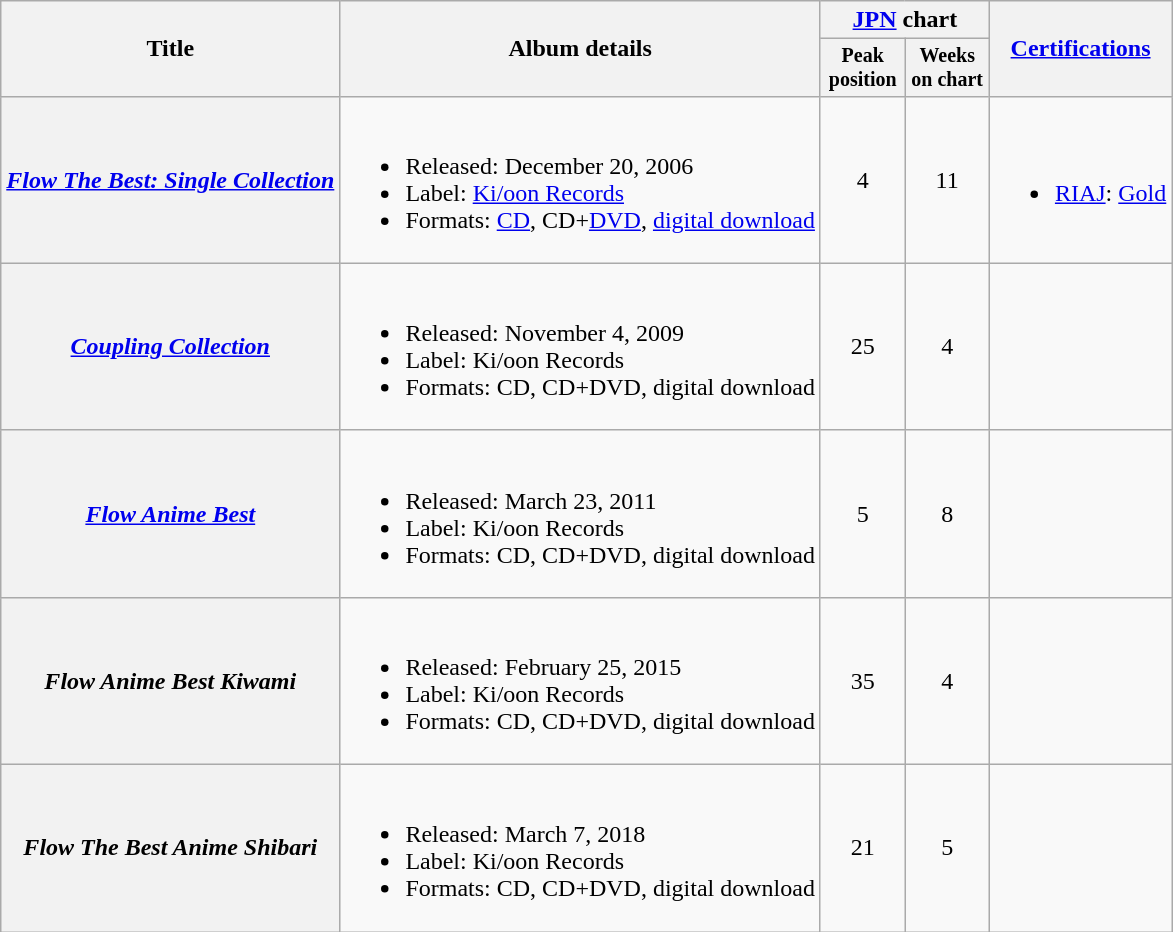<table class="wikitable plainrowheaders">
<tr>
<th scope="col" rowspan="2">Title</th>
<th scope="col" rowspan="2">Album details</th>
<th scope="col" colspan="2"><a href='#'>JPN</a> chart</th>
<th scope="col" rowspan="2"><a href='#'>Certifications</a></th>
</tr>
<tr style="font-size:smaller;">
<th style="width:50px;" scope="col">Peak position</th>
<th style="width:50px;" scope="col">Weeks on chart</th>
</tr>
<tr>
<th scope="row"><em><a href='#'>Flow The Best: Single Collection</a></em></th>
<td><br><ul><li>Released: December 20, 2006</li><li>Label: <a href='#'>Ki/oon Records</a></li><li>Formats: <a href='#'>CD</a>, CD+<a href='#'>DVD</a>, <a href='#'>digital download</a></li></ul></td>
<td align="center">4</td>
<td align="center">11</td>
<td><br><ul><li><a href='#'>RIAJ</a>: <a href='#'>Gold</a></li></ul></td>
</tr>
<tr>
<th scope="row"><em><a href='#'>Coupling Collection</a></em></th>
<td><br><ul><li>Released: November 4, 2009</li><li>Label: Ki/oon Records</li><li>Formats: CD, CD+DVD, digital download</li></ul></td>
<td align="center">25</td>
<td align="center">4</td>
<td></td>
</tr>
<tr>
<th scope="row"><em><a href='#'>Flow Anime Best</a></em></th>
<td><br><ul><li>Released: March 23, 2011</li><li>Label: Ki/oon Records</li><li>Formats: CD, CD+DVD, digital download</li></ul></td>
<td align="center">5</td>
<td align="center">8</td>
<td></td>
</tr>
<tr>
<th scope="row"><em>Flow Anime Best Kiwami</em></th>
<td><br><ul><li>Released: February 25, 2015</li><li>Label: Ki/oon Records</li><li>Formats: CD, CD+DVD, digital download</li></ul></td>
<td align="center">35</td>
<td align="center">4</td>
<td></td>
</tr>
<tr>
<th scope="row"><em>Flow The Best Anime Shibari</em></th>
<td><br><ul><li>Released: March 7, 2018</li><li>Label: Ki/oon Records</li><li>Formats: CD, CD+DVD, digital download</li></ul></td>
<td align="center">21</td>
<td align="center">5</td>
<td></td>
</tr>
</table>
